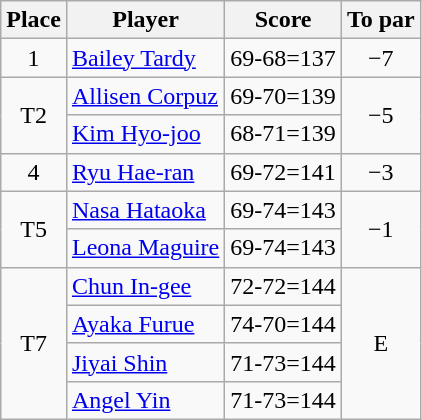<table class="wikitable">
<tr>
<th>Place</th>
<th>Player</th>
<th>Score</th>
<th>To par</th>
</tr>
<tr>
<td align=center>1</td>
<td> <a href='#'>Bailey Tardy</a></td>
<td align=center>69-68=137</td>
<td align=center>−7</td>
</tr>
<tr>
<td rowspan=2 align=center>T2</td>
<td> <a href='#'>Allisen Corpuz</a></td>
<td align=center>69-70=139</td>
<td rowspan=2 align=center>−5</td>
</tr>
<tr>
<td> <a href='#'>Kim Hyo-joo</a></td>
<td align=center>68-71=139</td>
</tr>
<tr>
<td align=center>4</td>
<td> <a href='#'>Ryu Hae-ran</a></td>
<td align=center>69-72=141</td>
<td align=center>−3</td>
</tr>
<tr>
<td rowspan=2 align=center>T5</td>
<td> <a href='#'>Nasa Hataoka</a></td>
<td align=center>69-74=143</td>
<td rowspan=2 align=center>−1</td>
</tr>
<tr>
<td> <a href='#'>Leona Maguire</a></td>
<td align=center>69-74=143</td>
</tr>
<tr>
<td rowspan=4 align=center>T7</td>
<td> <a href='#'>Chun In-gee</a></td>
<td align=center>72-72=144</td>
<td rowspan=4 align=center>E</td>
</tr>
<tr>
<td> <a href='#'>Ayaka Furue</a></td>
<td align=center>74-70=144</td>
</tr>
<tr>
<td> <a href='#'>Jiyai Shin</a></td>
<td align=center>71-73=144</td>
</tr>
<tr>
<td> <a href='#'>Angel Yin</a></td>
<td align=center>71-73=144</td>
</tr>
</table>
